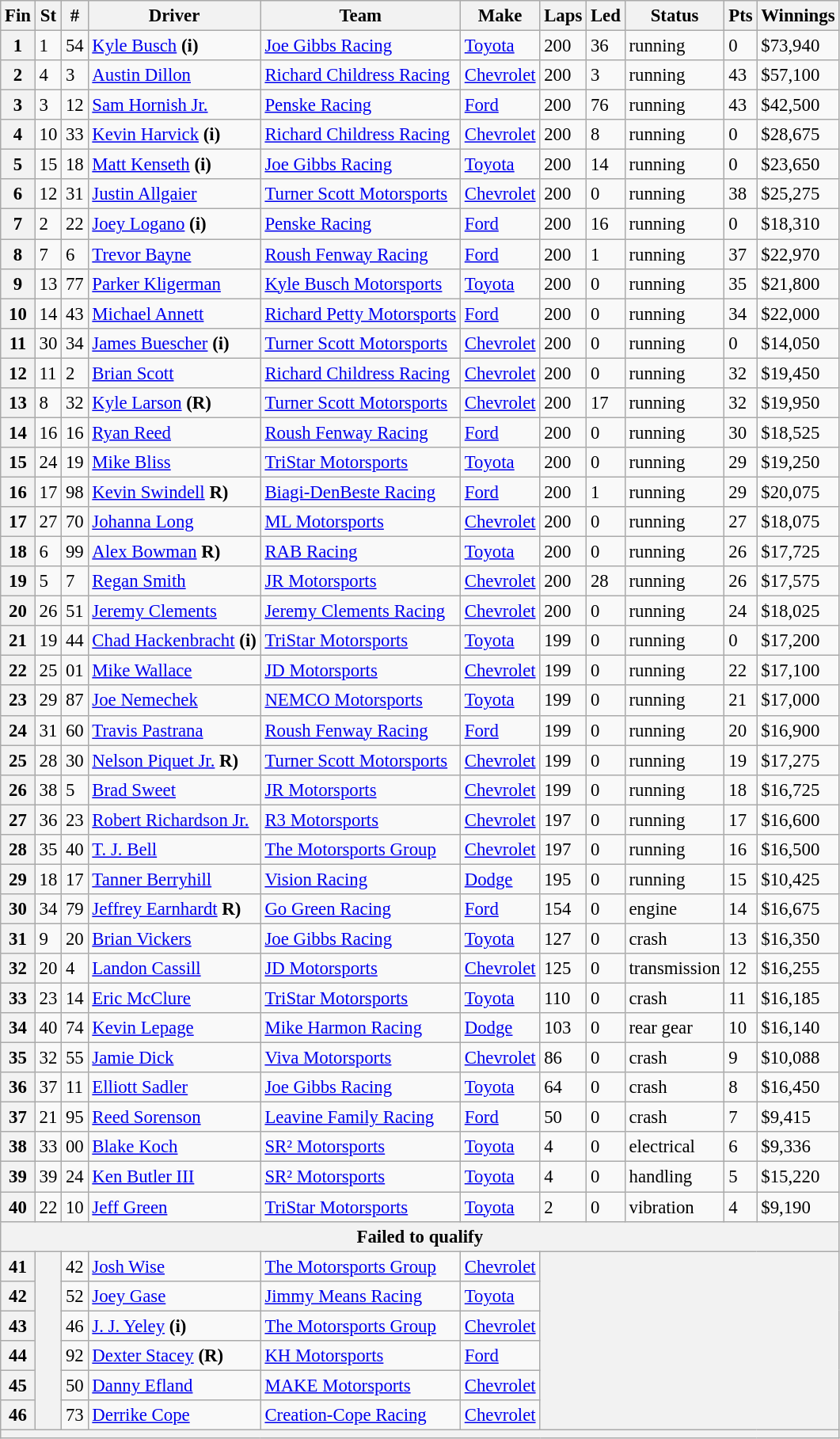<table class="wikitable" style="font-size:95%">
<tr>
<th>Fin</th>
<th>St</th>
<th>#</th>
<th>Driver</th>
<th>Team</th>
<th>Make</th>
<th>Laps</th>
<th>Led</th>
<th>Status</th>
<th>Pts</th>
<th>Winnings</th>
</tr>
<tr>
<th>1</th>
<td>1</td>
<td>54</td>
<td><a href='#'>Kyle Busch</a> <strong>(i)</strong></td>
<td><a href='#'>Joe Gibbs Racing</a></td>
<td><a href='#'>Toyota</a></td>
<td>200</td>
<td>36</td>
<td>running</td>
<td>0</td>
<td>$73,940</td>
</tr>
<tr>
<th>2</th>
<td>4</td>
<td>3</td>
<td><a href='#'>Austin Dillon</a></td>
<td><a href='#'>Richard Childress Racing</a></td>
<td><a href='#'>Chevrolet</a></td>
<td>200</td>
<td>3</td>
<td>running</td>
<td>43</td>
<td>$57,100</td>
</tr>
<tr>
<th>3</th>
<td>3</td>
<td>12</td>
<td><a href='#'>Sam Hornish Jr.</a></td>
<td><a href='#'>Penske Racing</a></td>
<td><a href='#'>Ford</a></td>
<td>200</td>
<td>76</td>
<td>running</td>
<td>43</td>
<td>$42,500</td>
</tr>
<tr>
<th>4</th>
<td>10</td>
<td>33</td>
<td><a href='#'>Kevin Harvick</a> <strong>(i)</strong></td>
<td><a href='#'>Richard Childress Racing</a></td>
<td><a href='#'>Chevrolet</a></td>
<td>200</td>
<td>8</td>
<td>running</td>
<td>0</td>
<td>$28,675</td>
</tr>
<tr>
<th>5</th>
<td>15</td>
<td>18</td>
<td><a href='#'>Matt Kenseth</a> <strong>(i)</strong></td>
<td><a href='#'>Joe Gibbs Racing</a></td>
<td><a href='#'>Toyota</a></td>
<td>200</td>
<td>14</td>
<td>running</td>
<td>0</td>
<td>$23,650</td>
</tr>
<tr>
<th>6</th>
<td>12</td>
<td>31</td>
<td><a href='#'>Justin Allgaier</a></td>
<td><a href='#'>Turner Scott Motorsports</a></td>
<td><a href='#'>Chevrolet</a></td>
<td>200</td>
<td>0</td>
<td>running</td>
<td>38</td>
<td>$25,275</td>
</tr>
<tr>
<th>7</th>
<td>2</td>
<td>22</td>
<td><a href='#'>Joey Logano</a> <strong>(i)</strong></td>
<td><a href='#'>Penske Racing</a></td>
<td><a href='#'>Ford</a></td>
<td>200</td>
<td>16</td>
<td>running</td>
<td>0</td>
<td>$18,310</td>
</tr>
<tr>
<th>8</th>
<td>7</td>
<td>6</td>
<td><a href='#'>Trevor Bayne</a></td>
<td><a href='#'>Roush Fenway Racing</a></td>
<td><a href='#'>Ford</a></td>
<td>200</td>
<td>1</td>
<td>running</td>
<td>37</td>
<td>$22,970</td>
</tr>
<tr>
<th>9</th>
<td>13</td>
<td>77</td>
<td><a href='#'>Parker Kligerman</a></td>
<td><a href='#'>Kyle Busch Motorsports</a></td>
<td><a href='#'>Toyota</a></td>
<td>200</td>
<td>0</td>
<td>running</td>
<td>35</td>
<td>$21,800</td>
</tr>
<tr>
<th>10</th>
<td>14</td>
<td>43</td>
<td><a href='#'>Michael Annett</a></td>
<td><a href='#'>Richard Petty Motorsports</a></td>
<td><a href='#'>Ford</a></td>
<td>200</td>
<td>0</td>
<td>running</td>
<td>34</td>
<td>$22,000</td>
</tr>
<tr>
<th>11</th>
<td>30</td>
<td>34</td>
<td><a href='#'>James Buescher</a> <strong>(i)</strong></td>
<td><a href='#'>Turner Scott Motorsports</a></td>
<td><a href='#'>Chevrolet</a></td>
<td>200</td>
<td>0</td>
<td>running</td>
<td>0</td>
<td>$14,050</td>
</tr>
<tr>
<th>12</th>
<td>11</td>
<td>2</td>
<td><a href='#'>Brian Scott</a></td>
<td><a href='#'>Richard Childress Racing</a></td>
<td><a href='#'>Chevrolet</a></td>
<td>200</td>
<td>0</td>
<td>running</td>
<td>32</td>
<td>$19,450</td>
</tr>
<tr>
<th>13</th>
<td>8</td>
<td>32</td>
<td><a href='#'>Kyle Larson</a> <strong>(R)</strong></td>
<td><a href='#'>Turner Scott Motorsports</a></td>
<td><a href='#'>Chevrolet</a></td>
<td>200</td>
<td>17</td>
<td>running</td>
<td>32</td>
<td>$19,950</td>
</tr>
<tr>
<th>14</th>
<td>16</td>
<td>16</td>
<td><a href='#'>Ryan Reed</a></td>
<td><a href='#'>Roush Fenway Racing</a></td>
<td><a href='#'>Ford</a></td>
<td>200</td>
<td>0</td>
<td>running</td>
<td>30</td>
<td>$18,525</td>
</tr>
<tr>
<th>15</th>
<td>24</td>
<td>19</td>
<td><a href='#'>Mike Bliss</a></td>
<td><a href='#'>TriStar Motorsports</a></td>
<td><a href='#'>Toyota</a></td>
<td>200</td>
<td>0</td>
<td>running</td>
<td>29</td>
<td>$19,250</td>
</tr>
<tr>
<th>16</th>
<td>17</td>
<td>98</td>
<td><a href='#'>Kevin Swindell</a> <strong>R)</strong></td>
<td><a href='#'>Biagi-DenBeste Racing</a></td>
<td><a href='#'>Ford</a></td>
<td>200</td>
<td>1</td>
<td>running</td>
<td>29</td>
<td>$20,075</td>
</tr>
<tr>
<th>17</th>
<td>27</td>
<td>70</td>
<td><a href='#'>Johanna Long</a></td>
<td><a href='#'>ML Motorsports</a></td>
<td><a href='#'>Chevrolet</a></td>
<td>200</td>
<td>0</td>
<td>running</td>
<td>27</td>
<td>$18,075</td>
</tr>
<tr>
<th>18</th>
<td>6</td>
<td>99</td>
<td><a href='#'>Alex Bowman</a> <strong>R)</strong></td>
<td><a href='#'>RAB Racing</a></td>
<td><a href='#'>Toyota</a></td>
<td>200</td>
<td>0</td>
<td>running</td>
<td>26</td>
<td>$17,725</td>
</tr>
<tr>
<th>19</th>
<td>5</td>
<td>7</td>
<td><a href='#'>Regan Smith</a></td>
<td><a href='#'>JR Motorsports</a></td>
<td><a href='#'>Chevrolet</a></td>
<td>200</td>
<td>28</td>
<td>running</td>
<td>26</td>
<td>$17,575</td>
</tr>
<tr>
<th>20</th>
<td>26</td>
<td>51</td>
<td><a href='#'>Jeremy Clements</a></td>
<td><a href='#'>Jeremy Clements Racing</a></td>
<td><a href='#'>Chevrolet</a></td>
<td>200</td>
<td>0</td>
<td>running</td>
<td>24</td>
<td>$18,025</td>
</tr>
<tr>
<th>21</th>
<td>19</td>
<td>44</td>
<td><a href='#'>Chad Hackenbracht</a> <strong>(i)</strong></td>
<td><a href='#'>TriStar Motorsports</a></td>
<td><a href='#'>Toyota</a></td>
<td>199</td>
<td>0</td>
<td>running</td>
<td>0</td>
<td>$17,200</td>
</tr>
<tr>
<th>22</th>
<td>25</td>
<td>01</td>
<td><a href='#'>Mike Wallace</a></td>
<td><a href='#'>JD Motorsports</a></td>
<td><a href='#'>Chevrolet</a></td>
<td>199</td>
<td>0</td>
<td>running</td>
<td>22</td>
<td>$17,100</td>
</tr>
<tr>
<th>23</th>
<td>29</td>
<td>87</td>
<td><a href='#'>Joe Nemechek</a></td>
<td><a href='#'>NEMCO Motorsports</a></td>
<td><a href='#'>Toyota</a></td>
<td>199</td>
<td>0</td>
<td>running</td>
<td>21</td>
<td>$17,000</td>
</tr>
<tr>
<th>24</th>
<td>31</td>
<td>60</td>
<td><a href='#'>Travis Pastrana</a></td>
<td><a href='#'>Roush Fenway Racing</a></td>
<td><a href='#'>Ford</a></td>
<td>199</td>
<td>0</td>
<td>running</td>
<td>20</td>
<td>$16,900</td>
</tr>
<tr>
<th>25</th>
<td>28</td>
<td>30</td>
<td><a href='#'>Nelson Piquet Jr.</a> <strong>R)</strong></td>
<td><a href='#'>Turner Scott Motorsports</a></td>
<td><a href='#'>Chevrolet</a></td>
<td>199</td>
<td>0</td>
<td>running</td>
<td>19</td>
<td>$17,275</td>
</tr>
<tr>
<th>26</th>
<td>38</td>
<td>5</td>
<td><a href='#'>Brad Sweet</a></td>
<td><a href='#'>JR Motorsports</a></td>
<td><a href='#'>Chevrolet</a></td>
<td>199</td>
<td>0</td>
<td>running</td>
<td>18</td>
<td>$16,725</td>
</tr>
<tr>
<th>27</th>
<td>36</td>
<td>23</td>
<td><a href='#'>Robert Richardson Jr.</a></td>
<td><a href='#'>R3 Motorsports</a></td>
<td><a href='#'>Chevrolet</a></td>
<td>197</td>
<td>0</td>
<td>running</td>
<td>17</td>
<td>$16,600</td>
</tr>
<tr>
<th>28</th>
<td>35</td>
<td>40</td>
<td><a href='#'>T. J. Bell</a></td>
<td><a href='#'>The Motorsports Group</a></td>
<td><a href='#'>Chevrolet</a></td>
<td>197</td>
<td>0</td>
<td>running</td>
<td>16</td>
<td>$16,500</td>
</tr>
<tr>
<th>29</th>
<td>18</td>
<td>17</td>
<td><a href='#'>Tanner Berryhill</a></td>
<td><a href='#'>Vision Racing</a></td>
<td><a href='#'>Dodge</a></td>
<td>195</td>
<td>0</td>
<td>running</td>
<td>15</td>
<td>$10,425</td>
</tr>
<tr>
<th>30</th>
<td>34</td>
<td>79</td>
<td><a href='#'>Jeffrey Earnhardt</a> <strong>R)</strong></td>
<td><a href='#'>Go Green Racing</a></td>
<td><a href='#'>Ford</a></td>
<td>154</td>
<td>0</td>
<td>engine</td>
<td>14</td>
<td>$16,675</td>
</tr>
<tr>
<th>31</th>
<td>9</td>
<td>20</td>
<td><a href='#'>Brian Vickers</a></td>
<td><a href='#'>Joe Gibbs Racing</a></td>
<td><a href='#'>Toyota</a></td>
<td>127</td>
<td>0</td>
<td>crash</td>
<td>13</td>
<td>$16,350</td>
</tr>
<tr>
<th>32</th>
<td>20</td>
<td>4</td>
<td><a href='#'>Landon Cassill</a></td>
<td><a href='#'>JD Motorsports</a></td>
<td><a href='#'>Chevrolet</a></td>
<td>125</td>
<td>0</td>
<td>transmission</td>
<td>12</td>
<td>$16,255</td>
</tr>
<tr>
<th>33</th>
<td>23</td>
<td>14</td>
<td><a href='#'>Eric McClure</a></td>
<td><a href='#'>TriStar Motorsports</a></td>
<td><a href='#'>Toyota</a></td>
<td>110</td>
<td>0</td>
<td>crash</td>
<td>11</td>
<td>$16,185</td>
</tr>
<tr>
<th>34</th>
<td>40</td>
<td>74</td>
<td><a href='#'>Kevin Lepage</a></td>
<td><a href='#'>Mike Harmon Racing</a></td>
<td><a href='#'>Dodge</a></td>
<td>103</td>
<td>0</td>
<td>rear gear</td>
<td>10</td>
<td>$16,140</td>
</tr>
<tr>
<th>35</th>
<td>32</td>
<td>55</td>
<td><a href='#'>Jamie Dick</a></td>
<td><a href='#'>Viva Motorsports</a></td>
<td><a href='#'>Chevrolet</a></td>
<td>86</td>
<td>0</td>
<td>crash</td>
<td>9</td>
<td>$10,088</td>
</tr>
<tr>
<th>36</th>
<td>37</td>
<td>11</td>
<td><a href='#'>Elliott Sadler</a></td>
<td><a href='#'>Joe Gibbs Racing</a></td>
<td><a href='#'>Toyota</a></td>
<td>64</td>
<td>0</td>
<td>crash</td>
<td>8</td>
<td>$16,450</td>
</tr>
<tr>
<th>37</th>
<td>21</td>
<td>95</td>
<td><a href='#'>Reed Sorenson</a></td>
<td><a href='#'>Leavine Family Racing</a></td>
<td><a href='#'>Ford</a></td>
<td>50</td>
<td>0</td>
<td>crash</td>
<td>7</td>
<td>$9,415</td>
</tr>
<tr>
<th>38</th>
<td>33</td>
<td>00</td>
<td><a href='#'>Blake Koch</a></td>
<td><a href='#'>SR² Motorsports</a></td>
<td><a href='#'>Toyota</a></td>
<td>4</td>
<td>0</td>
<td>electrical</td>
<td>6</td>
<td>$9,336</td>
</tr>
<tr>
<th>39</th>
<td>39</td>
<td>24</td>
<td><a href='#'>Ken Butler III</a></td>
<td><a href='#'>SR² Motorsports</a></td>
<td><a href='#'>Toyota</a></td>
<td>4</td>
<td>0</td>
<td>handling</td>
<td>5</td>
<td>$15,220</td>
</tr>
<tr>
<th>40</th>
<td>22</td>
<td>10</td>
<td><a href='#'>Jeff Green</a></td>
<td><a href='#'>TriStar Motorsports</a></td>
<td><a href='#'>Toyota</a></td>
<td>2</td>
<td>0</td>
<td>vibration</td>
<td>4</td>
<td>$9,190</td>
</tr>
<tr>
<th colspan="11">Failed to qualify</th>
</tr>
<tr>
<th>41</th>
<th rowspan="6"></th>
<td>42</td>
<td><a href='#'>Josh Wise</a></td>
<td><a href='#'>The Motorsports Group</a></td>
<td><a href='#'>Chevrolet</a></td>
<th colspan="5" rowspan="6"></th>
</tr>
<tr>
<th>42</th>
<td>52</td>
<td><a href='#'>Joey Gase</a></td>
<td><a href='#'>Jimmy Means Racing</a></td>
<td><a href='#'>Toyota</a></td>
</tr>
<tr>
<th>43</th>
<td>46</td>
<td><a href='#'>J. J. Yeley</a> <strong>(i)</strong></td>
<td><a href='#'>The Motorsports Group</a></td>
<td><a href='#'>Chevrolet</a></td>
</tr>
<tr>
<th>44</th>
<td>92</td>
<td><a href='#'>Dexter Stacey</a> <strong>(R)</strong></td>
<td><a href='#'>KH Motorsports</a></td>
<td><a href='#'>Ford</a></td>
</tr>
<tr>
<th>45</th>
<td>50</td>
<td><a href='#'>Danny Efland</a></td>
<td><a href='#'>MAKE Motorsports</a></td>
<td><a href='#'>Chevrolet</a></td>
</tr>
<tr>
<th>46</th>
<td>73</td>
<td><a href='#'>Derrike Cope</a></td>
<td><a href='#'>Creation-Cope Racing</a></td>
<td><a href='#'>Chevrolet</a></td>
</tr>
<tr>
<th colspan="11"></th>
</tr>
</table>
